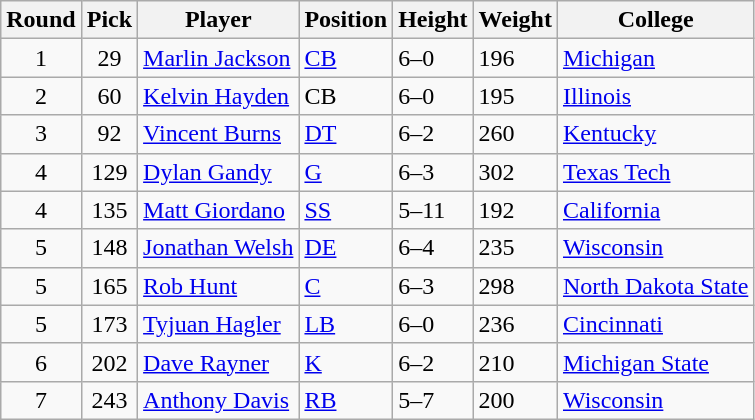<table class="wikitable">
<tr>
<th>Round</th>
<th>Pick</th>
<th>Player</th>
<th>Position</th>
<th>Height</th>
<th>Weight</th>
<th>College</th>
</tr>
<tr>
<td align=center>1</td>
<td align=center>29</td>
<td><a href='#'>Marlin Jackson</a></td>
<td><a href='#'>CB</a></td>
<td>6–0</td>
<td>196</td>
<td><a href='#'>Michigan</a></td>
</tr>
<tr>
<td align=center>2</td>
<td align=center>60</td>
<td><a href='#'>Kelvin Hayden</a></td>
<td>CB</td>
<td>6–0</td>
<td>195</td>
<td><a href='#'>Illinois</a></td>
</tr>
<tr>
<td align=center>3</td>
<td align=center>92</td>
<td><a href='#'>Vincent Burns</a></td>
<td><a href='#'>DT</a></td>
<td>6–2</td>
<td>260</td>
<td><a href='#'>Kentucky</a></td>
</tr>
<tr>
<td align=center>4</td>
<td align=center>129</td>
<td><a href='#'>Dylan Gandy</a></td>
<td><a href='#'>G</a></td>
<td>6–3</td>
<td>302</td>
<td><a href='#'>Texas Tech</a></td>
</tr>
<tr>
<td align=center>4</td>
<td align=center>135</td>
<td><a href='#'>Matt Giordano</a></td>
<td><a href='#'>SS</a></td>
<td>5–11</td>
<td>192</td>
<td><a href='#'>California</a></td>
</tr>
<tr>
<td align=center>5</td>
<td align=center>148</td>
<td><a href='#'>Jonathan Welsh</a></td>
<td><a href='#'>DE</a></td>
<td>6–4</td>
<td>235</td>
<td><a href='#'>Wisconsin</a></td>
</tr>
<tr>
<td align=center>5</td>
<td align=center>165</td>
<td><a href='#'>Rob Hunt</a></td>
<td><a href='#'>C</a></td>
<td>6–3</td>
<td>298</td>
<td><a href='#'>North Dakota State</a></td>
</tr>
<tr>
<td align=center>5</td>
<td align=center>173</td>
<td><a href='#'>Tyjuan Hagler</a></td>
<td><a href='#'>LB</a></td>
<td>6–0</td>
<td>236</td>
<td><a href='#'>Cincinnati</a></td>
</tr>
<tr>
<td align=center>6</td>
<td align=center>202</td>
<td><a href='#'>Dave Rayner</a></td>
<td><a href='#'>K</a></td>
<td>6–2</td>
<td>210</td>
<td><a href='#'>Michigan State</a></td>
</tr>
<tr>
<td align=center>7</td>
<td align=center>243</td>
<td><a href='#'>Anthony Davis</a></td>
<td><a href='#'>RB</a></td>
<td>5–7</td>
<td>200</td>
<td><a href='#'>Wisconsin</a></td>
</tr>
</table>
